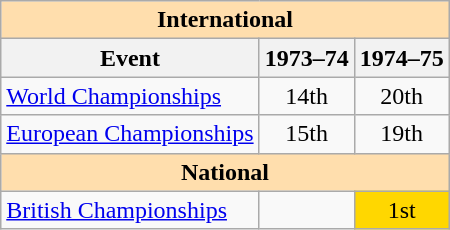<table class="wikitable" style="text-align:center">
<tr>
<th style="background-color: #ffdead; " colspan=3 align=center><strong>International</strong></th>
</tr>
<tr>
<th>Event</th>
<th>1973–74</th>
<th>1974–75</th>
</tr>
<tr>
<td align=left><a href='#'>World Championships</a></td>
<td>14th</td>
<td>20th</td>
</tr>
<tr>
<td align=left><a href='#'>European Championships</a></td>
<td>15th</td>
<td>19th</td>
</tr>
<tr>
<th style="background-color: #ffdead; " colspan=3 align=center><strong>National</strong></th>
</tr>
<tr>
<td align=left><a href='#'>British Championships</a></td>
<td></td>
<td bgcolor=gold>1st</td>
</tr>
</table>
